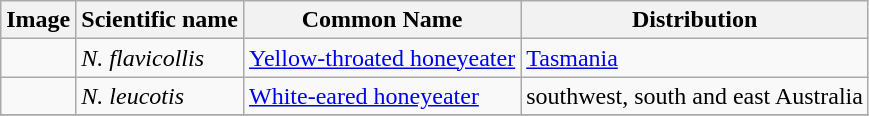<table class="wikitable">
<tr>
<th>Image</th>
<th>Scientific name</th>
<th>Common Name</th>
<th>Distribution</th>
</tr>
<tr>
<td></td>
<td><em>N. flavicollis</em></td>
<td><a href='#'>Yellow-throated honeyeater</a></td>
<td><a href='#'>Tasmania</a></td>
</tr>
<tr>
<td></td>
<td><em>N. leucotis</em></td>
<td><a href='#'>White-eared honeyeater</a></td>
<td>southwest, south and east Australia</td>
</tr>
<tr>
</tr>
</table>
